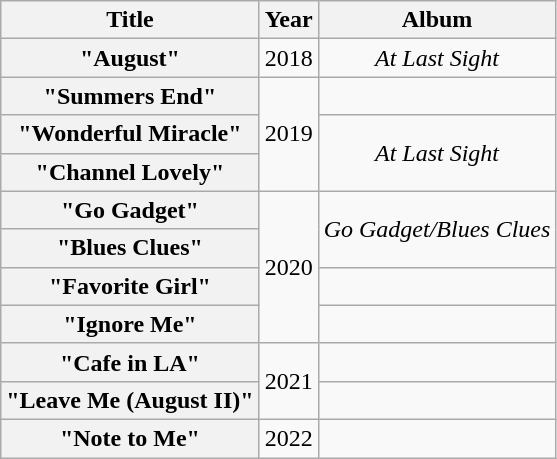<table class="wikitable plainrowheaders" style="text-align:center;">
<tr>
<th scope="col">Title</th>
<th scope="col">Year</th>
<th scope="col">Album</th>
</tr>
<tr>
<th scope="row">"August"</th>
<td>2018</td>
<td><em>At Last Sight</em></td>
</tr>
<tr>
<th scope="row">"Summers End"</th>
<td rowspan="3">2019</td>
<td></td>
</tr>
<tr>
<th scope="row">"Wonderful Miracle"</th>
<td rowspan="2"><em>At Last Sight</em></td>
</tr>
<tr>
<th scope="row">"Channel Lovely"</th>
</tr>
<tr>
<th scope="row">"Go Gadget" </th>
<td rowspan="4">2020</td>
<td rowspan="2"><em>Go Gadget/Blues Clues</em></td>
</tr>
<tr>
<th scope="row">"Blues Clues" </th>
</tr>
<tr>
<th scope="row">"Favorite Girl"</th>
<td></td>
</tr>
<tr>
<th scope="row">"Ignore Me"</th>
<td></td>
</tr>
<tr>
<th scope="row">"Cafe in LA"</th>
<td rowspan="2">2021</td>
<td></td>
</tr>
<tr>
<th scope="row">"Leave Me (August II)"</th>
<td></td>
</tr>
<tr>
<th scope="row">"Note to Me"</th>
<td>2022</td>
<td></td>
</tr>
</table>
